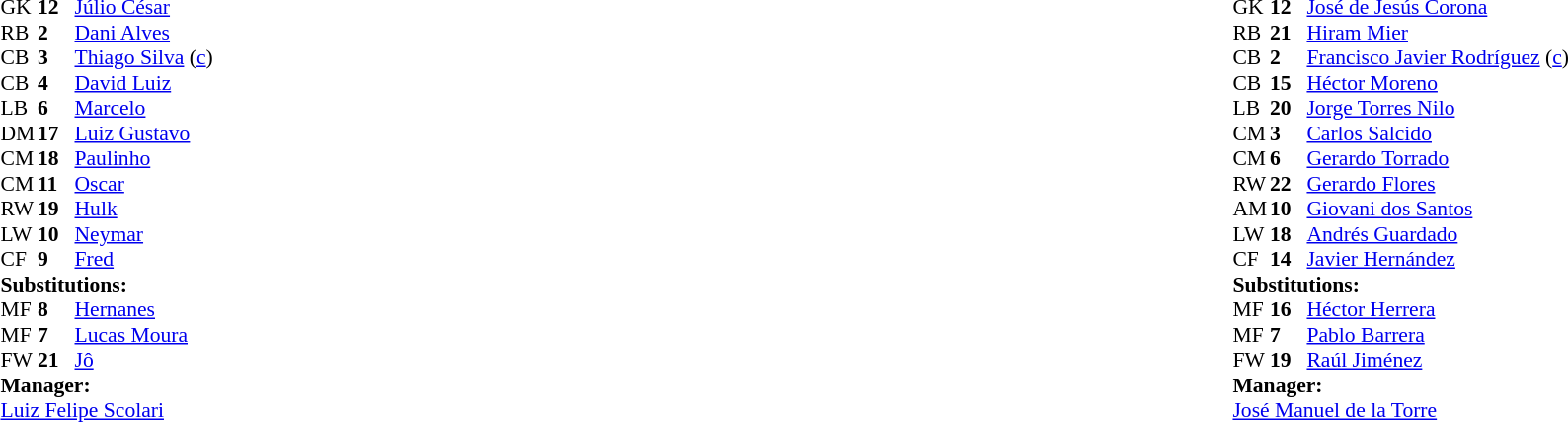<table style="width:100%;">
<tr>
<td style="vertical-align:top; width:50%;"><br><table style="font-size: 90%" cellspacing="0" cellpadding="0">
<tr>
<th width="25"></th>
<th width="25"></th>
</tr>
<tr>
<td>GK</td>
<td><strong>12</strong></td>
<td><a href='#'>Júlio César</a></td>
</tr>
<tr>
<td>RB</td>
<td><strong>2</strong></td>
<td><a href='#'>Dani Alves</a></td>
<td></td>
</tr>
<tr>
<td>CB</td>
<td><strong>3</strong></td>
<td><a href='#'>Thiago Silva</a> (<a href='#'>c</a>)</td>
<td></td>
</tr>
<tr>
<td>CB</td>
<td><strong>4</strong></td>
<td><a href='#'>David Luiz</a></td>
</tr>
<tr>
<td>LB</td>
<td><strong>6</strong></td>
<td><a href='#'>Marcelo</a></td>
</tr>
<tr>
<td>DM</td>
<td><strong>17</strong></td>
<td><a href='#'>Luiz Gustavo</a></td>
</tr>
<tr>
<td>CM</td>
<td><strong>18</strong></td>
<td><a href='#'>Paulinho</a></td>
</tr>
<tr>
<td>CM</td>
<td><strong>11</strong></td>
<td><a href='#'>Oscar</a></td>
<td></td>
<td></td>
</tr>
<tr>
<td>RW</td>
<td><strong>19</strong></td>
<td><a href='#'>Hulk</a></td>
<td></td>
<td></td>
</tr>
<tr>
<td>LW</td>
<td><strong>10</strong></td>
<td><a href='#'>Neymar</a></td>
</tr>
<tr>
<td>CF</td>
<td><strong>9</strong></td>
<td><a href='#'>Fred</a></td>
<td></td>
<td></td>
</tr>
<tr>
<td colspan=3><strong>Substitutions:</strong></td>
</tr>
<tr>
<td>MF</td>
<td><strong>8</strong></td>
<td><a href='#'>Hernanes</a></td>
<td></td>
<td></td>
</tr>
<tr>
<td>MF</td>
<td><strong>7</strong></td>
<td><a href='#'>Lucas Moura</a></td>
<td></td>
<td></td>
</tr>
<tr>
<td>FW</td>
<td><strong>21</strong></td>
<td><a href='#'>Jô</a></td>
<td></td>
<td></td>
</tr>
<tr>
<td colspan=3><strong>Manager:</strong></td>
</tr>
<tr>
<td colspan=3><a href='#'>Luiz Felipe Scolari</a></td>
</tr>
</table>
</td>
<td valign="top"></td>
<td style="vertical-align:top; width:50%;"><br><table cellspacing="0" cellpadding="0" style="font-size:90%; margin:auto;">
<tr>
<th width="25"></th>
<th width="25"></th>
</tr>
<tr>
<td>GK</td>
<td><strong>12</strong></td>
<td><a href='#'>José de Jesús Corona</a></td>
</tr>
<tr>
<td>RB</td>
<td><strong>21</strong></td>
<td><a href='#'>Hiram Mier</a></td>
</tr>
<tr>
<td>CB</td>
<td><strong>2</strong></td>
<td><a href='#'>Francisco Javier Rodríguez</a> (<a href='#'>c</a>)</td>
<td></td>
</tr>
<tr>
<td>CB</td>
<td><strong>15</strong></td>
<td><a href='#'>Héctor Moreno</a></td>
</tr>
<tr>
<td>LB</td>
<td><strong>20</strong></td>
<td><a href='#'>Jorge Torres Nilo</a></td>
<td></td>
<td></td>
</tr>
<tr>
<td>CM</td>
<td><strong>3</strong></td>
<td><a href='#'>Carlos Salcido</a></td>
</tr>
<tr>
<td>CM</td>
<td><strong>6</strong></td>
<td><a href='#'>Gerardo Torrado</a></td>
<td></td>
<td></td>
</tr>
<tr>
<td>RW</td>
<td><strong>22</strong></td>
<td><a href='#'>Gerardo Flores</a></td>
<td></td>
<td></td>
</tr>
<tr>
<td>AM</td>
<td><strong>10</strong></td>
<td><a href='#'>Giovani dos Santos</a></td>
</tr>
<tr>
<td>LW</td>
<td><strong>18</strong></td>
<td><a href='#'>Andrés Guardado</a></td>
<td></td>
</tr>
<tr>
<td>CF</td>
<td><strong>14</strong></td>
<td><a href='#'>Javier Hernández</a></td>
</tr>
<tr>
<td colspan=3><strong>Substitutions:</strong></td>
</tr>
<tr>
<td>MF</td>
<td><strong>16</strong></td>
<td><a href='#'>Héctor Herrera</a></td>
<td></td>
<td></td>
</tr>
<tr>
<td>MF</td>
<td><strong>7</strong></td>
<td><a href='#'>Pablo Barrera</a></td>
<td></td>
<td></td>
</tr>
<tr>
<td>FW</td>
<td><strong>19</strong></td>
<td><a href='#'>Raúl Jiménez</a></td>
<td></td>
<td></td>
</tr>
<tr>
<td colspan=3><strong>Manager:</strong></td>
</tr>
<tr>
<td colspan=3><a href='#'>José Manuel de la Torre</a></td>
</tr>
</table>
</td>
</tr>
</table>
